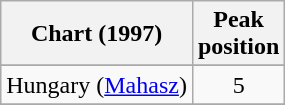<table class="wikitable">
<tr>
<th>Chart (1997)</th>
<th>Peak<br>position</th>
</tr>
<tr>
</tr>
<tr>
</tr>
<tr>
</tr>
<tr>
<td>Hungary (<a href='#'>Mahasz</a>)</td>
<td style="text-align:center;">5</td>
</tr>
<tr>
</tr>
</table>
